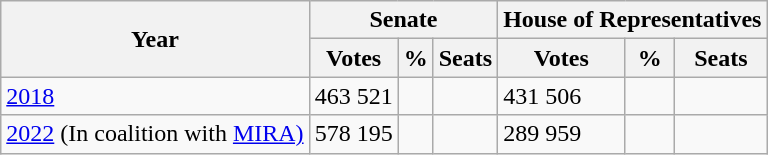<table class="wikitable">
<tr>
<th rowspan="2">Year</th>
<th colspan="3">Senate</th>
<th colspan="3">House of Representatives</th>
</tr>
<tr>
<th>Votes</th>
<th>%</th>
<th>Seats</th>
<th>Votes</th>
<th>%</th>
<th>Seats</th>
</tr>
<tr>
<td><a href='#'>2018</a></td>
<td>463 521</td>
<td></td>
<td></td>
<td>431 506</td>
<td></td>
<td></td>
</tr>
<tr>
<td><a href='#'>2022</a> (In coalition with <a href='#'>MIRA)</a></td>
<td>578 195</td>
<td></td>
<td></td>
<td>289 959</td>
<td></td>
<td></td>
</tr>
</table>
